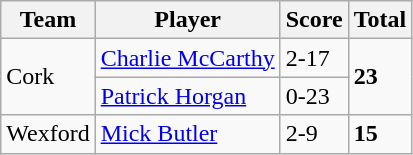<table class="wikitable">
<tr>
<th>Team</th>
<th>Player</th>
<th>Score</th>
<th>Total</th>
</tr>
<tr>
<td rowspan=2>Cork</td>
<td><a href='#'>Charlie McCarthy</a></td>
<td>2-17</td>
<td rowspan=2><strong>23</strong></td>
</tr>
<tr>
<td><a href='#'>Patrick Horgan</a></td>
<td>0-23</td>
</tr>
<tr>
<td>Wexford</td>
<td><a href='#'>Mick Butler</a></td>
<td>2-9</td>
<td><strong>15</strong></td>
</tr>
</table>
